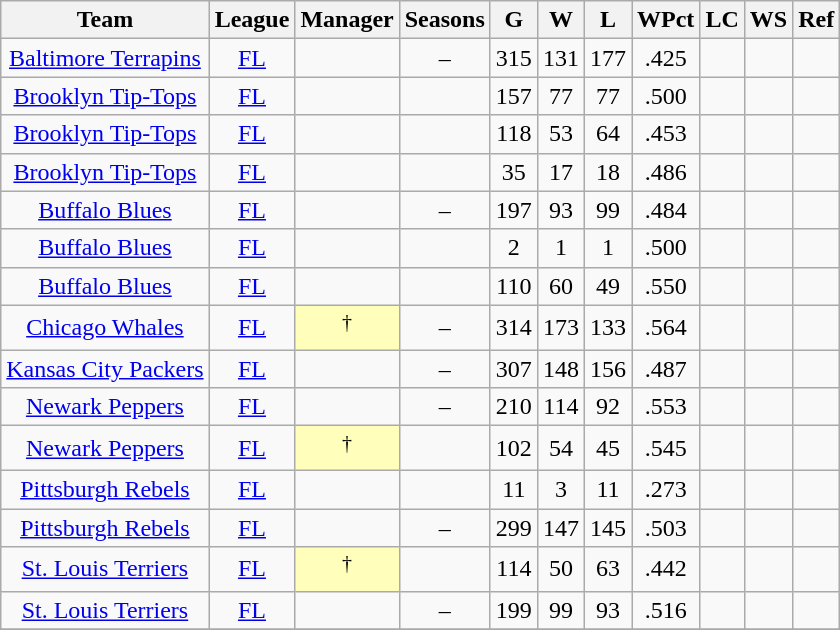<table class="wikitable sortable" style="text-align:center">
<tr>
<th>Team</th>
<th>League</th>
<th>Manager</th>
<th>Seasons</th>
<th>G</th>
<th>W</th>
<th>L</th>
<th>WPct</th>
<th>LC</th>
<th>WS</th>
<th class="unsortable">Ref</th>
</tr>
<tr>
<td><a href='#'>Baltimore Terrapins</a></td>
<td><a href='#'>FL</a></td>
<td></td>
<td>–</td>
<td>315</td>
<td>131</td>
<td>177</td>
<td>.425</td>
<td></td>
<td></td>
<td></td>
</tr>
<tr>
<td><a href='#'>Brooklyn Tip-Tops</a></td>
<td><a href='#'>FL</a></td>
<td></td>
<td></td>
<td>157</td>
<td>77</td>
<td>77</td>
<td>.500</td>
<td></td>
<td></td>
<td></td>
</tr>
<tr>
<td><a href='#'>Brooklyn Tip-Tops</a></td>
<td><a href='#'>FL</a></td>
<td></td>
<td></td>
<td>118</td>
<td>53</td>
<td>64</td>
<td>.453</td>
<td></td>
<td></td>
<td></td>
</tr>
<tr>
<td><a href='#'>Brooklyn Tip-Tops</a></td>
<td><a href='#'>FL</a></td>
<td></td>
<td></td>
<td>35</td>
<td>17</td>
<td>18</td>
<td>.486</td>
<td></td>
<td></td>
<td></td>
</tr>
<tr>
<td><a href='#'>Buffalo Blues</a></td>
<td><a href='#'>FL</a></td>
<td></td>
<td>–</td>
<td>197</td>
<td>93</td>
<td>99</td>
<td>.484</td>
<td></td>
<td></td>
<td></td>
</tr>
<tr>
<td><a href='#'>Buffalo Blues</a></td>
<td><a href='#'>FL</a></td>
<td></td>
<td></td>
<td>2</td>
<td>1</td>
<td>1</td>
<td>.500</td>
<td></td>
<td></td>
<td></td>
</tr>
<tr>
<td><a href='#'>Buffalo Blues</a></td>
<td><a href='#'>FL</a></td>
<td></td>
<td></td>
<td>110</td>
<td>60</td>
<td>49</td>
<td>.550</td>
<td></td>
<td></td>
<td></td>
</tr>
<tr>
<td><a href='#'>Chicago Whales</a></td>
<td><a href='#'>FL</a></td>
<td bgcolor="#ffffbb"><sup>†</sup></td>
<td>–</td>
<td>314</td>
<td>173</td>
<td>133</td>
<td>.564</td>
<td></td>
<td></td>
<td></td>
</tr>
<tr>
<td><a href='#'>Kansas City Packers</a></td>
<td><a href='#'>FL</a></td>
<td></td>
<td>–</td>
<td>307</td>
<td>148</td>
<td>156</td>
<td>.487</td>
<td></td>
<td></td>
<td></td>
</tr>
<tr>
<td><a href='#'>Newark Peppers</a></td>
<td><a href='#'>FL</a></td>
<td></td>
<td>–</td>
<td>210</td>
<td>114</td>
<td>92</td>
<td>.553</td>
<td></td>
<td></td>
<td></td>
</tr>
<tr>
<td><a href='#'>Newark Peppers</a></td>
<td><a href='#'>FL</a></td>
<td bgcolor="#ffffbb"><sup>†</sup></td>
<td></td>
<td>102</td>
<td>54</td>
<td>45</td>
<td>.545</td>
<td></td>
<td></td>
<td></td>
</tr>
<tr>
<td><a href='#'>Pittsburgh Rebels</a></td>
<td><a href='#'>FL</a></td>
<td></td>
<td></td>
<td>11</td>
<td>3</td>
<td>11</td>
<td>.273</td>
<td></td>
<td></td>
<td></td>
</tr>
<tr>
<td><a href='#'>Pittsburgh Rebels</a></td>
<td><a href='#'>FL</a></td>
<td></td>
<td>–</td>
<td>299</td>
<td>147</td>
<td>145</td>
<td>.503</td>
<td></td>
<td></td>
<td></td>
</tr>
<tr>
<td><a href='#'>St. Louis Terriers</a></td>
<td><a href='#'>FL</a></td>
<td bgcolor="#ffffbb"><sup>†</sup></td>
<td></td>
<td>114</td>
<td>50</td>
<td>63</td>
<td>.442</td>
<td></td>
<td></td>
<td></td>
</tr>
<tr>
<td><a href='#'>St. Louis Terriers</a></td>
<td><a href='#'>FL</a></td>
<td></td>
<td>–</td>
<td>199</td>
<td>99</td>
<td>93</td>
<td>.516</td>
<td></td>
<td></td>
<td></td>
</tr>
<tr>
</tr>
</table>
